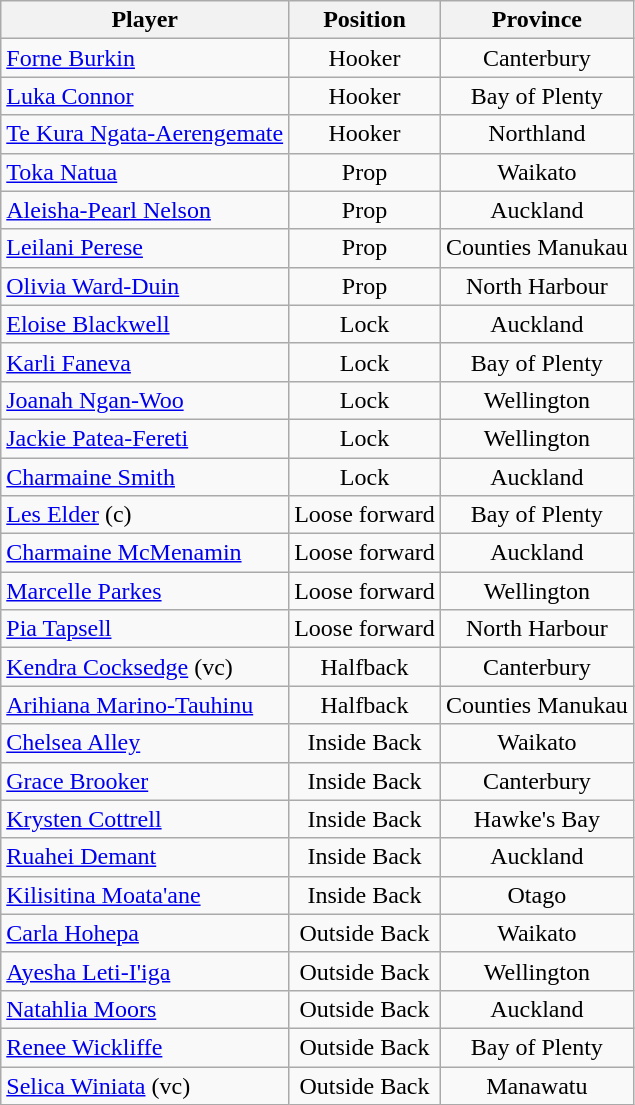<table class="wikitable sortable" style="text-align: center;">
<tr>
<th>Player</th>
<th>Position</th>
<th>Province</th>
</tr>
<tr>
<td align="left"><a href='#'>Forne Burkin</a></td>
<td>Hooker</td>
<td>Canterbury</td>
</tr>
<tr>
<td align="left"><a href='#'>Luka Connor</a></td>
<td>Hooker</td>
<td>Bay of Plenty</td>
</tr>
<tr>
<td align="left"><a href='#'>Te Kura Ngata-Aerengemate</a></td>
<td>Hooker</td>
<td>Northland</td>
</tr>
<tr>
<td align="left"><a href='#'>Toka Natua</a></td>
<td>Prop</td>
<td>Waikato</td>
</tr>
<tr>
<td align="left"><a href='#'>Aleisha-Pearl Nelson</a></td>
<td>Prop</td>
<td>Auckland</td>
</tr>
<tr>
<td align="left"><a href='#'>Leilani Perese</a></td>
<td>Prop</td>
<td>Counties Manukau</td>
</tr>
<tr>
<td align="left"><a href='#'>Olivia Ward-Duin</a></td>
<td>Prop</td>
<td>North Harbour</td>
</tr>
<tr>
<td align="left"><a href='#'>Eloise Blackwell</a></td>
<td>Lock</td>
<td>Auckland</td>
</tr>
<tr>
<td align="left"><a href='#'>Karli Faneva</a></td>
<td>Lock</td>
<td>Bay of Plenty</td>
</tr>
<tr>
<td align="left"><a href='#'>Joanah Ngan-Woo</a></td>
<td>Lock</td>
<td>Wellington</td>
</tr>
<tr>
<td align="left"><a href='#'>Jackie Patea-Fereti</a></td>
<td>Lock</td>
<td>Wellington</td>
</tr>
<tr>
<td align="left"><a href='#'>Charmaine Smith</a></td>
<td>Lock</td>
<td>Auckland</td>
</tr>
<tr>
<td align="left"><a href='#'>Les Elder</a> (c)</td>
<td>Loose forward</td>
<td>Bay of Plenty</td>
</tr>
<tr>
<td align="left"><a href='#'>Charmaine McMenamin</a></td>
<td>Loose forward</td>
<td>Auckland</td>
</tr>
<tr>
<td align="left"><a href='#'>Marcelle Parkes</a></td>
<td>Loose forward</td>
<td>Wellington</td>
</tr>
<tr>
<td align="left"><a href='#'>Pia Tapsell</a></td>
<td>Loose forward</td>
<td>North Harbour</td>
</tr>
<tr>
<td align="left"><a href='#'>Kendra Cocksedge</a> (vc)</td>
<td>Halfback</td>
<td>Canterbury</td>
</tr>
<tr>
<td align="left"><a href='#'>Arihiana Marino-Tauhinu</a></td>
<td>Halfback</td>
<td>Counties Manukau</td>
</tr>
<tr>
<td align="left"><a href='#'>Chelsea Alley</a></td>
<td>Inside Back</td>
<td>Waikato</td>
</tr>
<tr>
<td align="left"><a href='#'>Grace Brooker</a></td>
<td>Inside Back</td>
<td>Canterbury</td>
</tr>
<tr>
<td align="left"><a href='#'>Krysten Cottrell</a></td>
<td>Inside Back</td>
<td>Hawke's Bay</td>
</tr>
<tr>
<td align="left"><a href='#'>Ruahei Demant</a></td>
<td>Inside Back</td>
<td>Auckland</td>
</tr>
<tr>
<td align="left"><a href='#'>Kilisitina Moata'ane</a></td>
<td>Inside Back</td>
<td>Otago</td>
</tr>
<tr>
<td align="left"><a href='#'>Carla Hohepa</a></td>
<td>Outside Back</td>
<td>Waikato</td>
</tr>
<tr>
<td align="left"><a href='#'>Ayesha Leti-I'iga</a></td>
<td>Outside Back</td>
<td>Wellington</td>
</tr>
<tr>
<td align="left"><a href='#'>Natahlia Moors</a></td>
<td>Outside Back</td>
<td>Auckland</td>
</tr>
<tr>
<td align="left"><a href='#'>Renee Wickliffe</a></td>
<td>Outside Back</td>
<td>Bay of Plenty</td>
</tr>
<tr>
<td align="left"><a href='#'>Selica Winiata</a> (vc)</td>
<td>Outside Back</td>
<td>Manawatu</td>
</tr>
</table>
